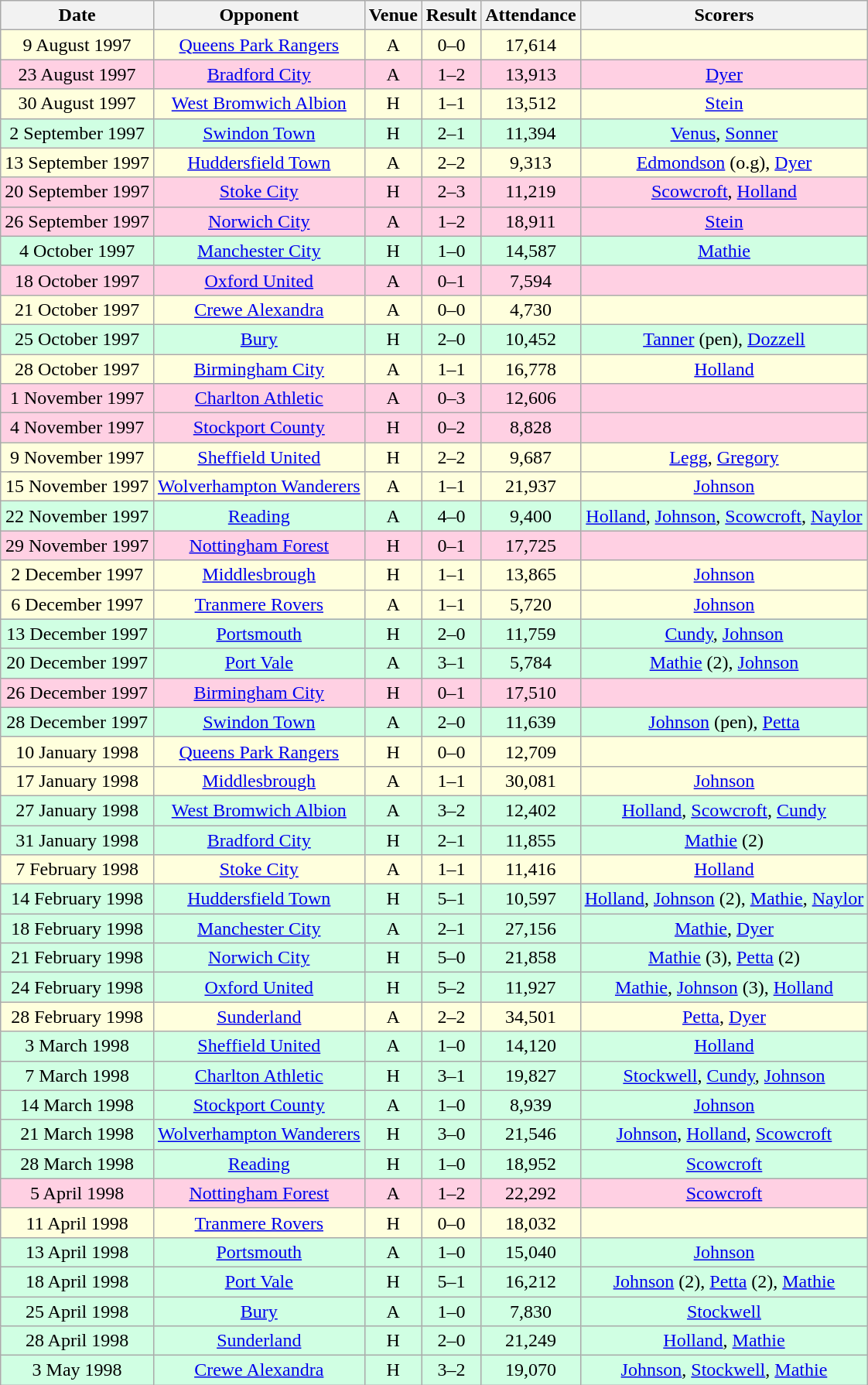<table class="wikitable sortable" style="font-size:100%; text-align:center">
<tr>
<th>Date</th>
<th>Opponent</th>
<th>Venue</th>
<th>Result</th>
<th>Attendance</th>
<th>Scorers</th>
</tr>
<tr style="background-color: #ffffdd;">
<td>9 August 1997</td>
<td><a href='#'>Queens Park Rangers</a></td>
<td>A</td>
<td>0–0</td>
<td>17,614</td>
<td></td>
</tr>
<tr style="background-color: #ffd0e3;">
<td>23 August 1997</td>
<td><a href='#'>Bradford City</a></td>
<td>A</td>
<td>1–2</td>
<td>13,913</td>
<td><a href='#'>Dyer</a></td>
</tr>
<tr style="background-color: #ffffdd;">
<td>30 August 1997</td>
<td><a href='#'>West Bromwich Albion</a></td>
<td>H</td>
<td>1–1</td>
<td>13,512</td>
<td><a href='#'>Stein</a></td>
</tr>
<tr style="background-color: #d0ffe3;">
<td>2 September 1997</td>
<td><a href='#'>Swindon Town</a></td>
<td>H</td>
<td>2–1</td>
<td>11,394</td>
<td><a href='#'>Venus</a>, <a href='#'>Sonner</a></td>
</tr>
<tr style="background-color: #ffffdd;">
<td>13 September 1997</td>
<td><a href='#'>Huddersfield Town</a></td>
<td>A</td>
<td>2–2</td>
<td>9,313</td>
<td><a href='#'>Edmondson</a> (o.g), <a href='#'>Dyer</a></td>
</tr>
<tr style="background-color: #ffd0e3;">
<td>20 September 1997</td>
<td><a href='#'>Stoke City</a></td>
<td>H</td>
<td>2–3</td>
<td>11,219</td>
<td><a href='#'>Scowcroft</a>, <a href='#'>Holland</a></td>
</tr>
<tr style="background-color: #ffd0e3;">
<td>26 September 1997</td>
<td><a href='#'>Norwich City</a></td>
<td>A</td>
<td>1–2</td>
<td>18,911</td>
<td><a href='#'>Stein</a></td>
</tr>
<tr style="background-color: #d0ffe3;">
<td>4 October 1997</td>
<td><a href='#'>Manchester City</a></td>
<td>H</td>
<td>1–0</td>
<td>14,587</td>
<td><a href='#'>Mathie</a></td>
</tr>
<tr style="background-color: #ffd0e3;">
<td>18 October 1997</td>
<td><a href='#'>Oxford United</a></td>
<td>A</td>
<td>0–1</td>
<td>7,594</td>
<td></td>
</tr>
<tr style="background-color: #ffffdd;">
<td>21 October 1997</td>
<td><a href='#'>Crewe Alexandra</a></td>
<td>A</td>
<td>0–0</td>
<td>4,730</td>
<td></td>
</tr>
<tr style="background-color: #d0ffe3;">
<td>25 October 1997</td>
<td><a href='#'>Bury</a></td>
<td>H</td>
<td>2–0</td>
<td>10,452</td>
<td><a href='#'>Tanner</a> (pen), <a href='#'>Dozzell</a></td>
</tr>
<tr style="background-color: #ffffdd;">
<td>28 October 1997</td>
<td><a href='#'>Birmingham City</a></td>
<td>A</td>
<td>1–1</td>
<td>16,778</td>
<td><a href='#'>Holland</a></td>
</tr>
<tr style="background-color: #ffd0e3;">
<td>1 November 1997</td>
<td><a href='#'>Charlton Athletic</a></td>
<td>A</td>
<td>0–3</td>
<td>12,606</td>
<td></td>
</tr>
<tr style="background-color: #ffd0e3;">
<td>4 November 1997</td>
<td><a href='#'>Stockport County</a></td>
<td>H</td>
<td>0–2</td>
<td>8,828</td>
<td></td>
</tr>
<tr style="background-color: #ffffdd;">
<td>9 November 1997</td>
<td><a href='#'>Sheffield United</a></td>
<td>H</td>
<td>2–2</td>
<td>9,687</td>
<td><a href='#'>Legg</a>, <a href='#'>Gregory</a></td>
</tr>
<tr style="background-color: #ffffdd;">
<td>15 November 1997</td>
<td><a href='#'>Wolverhampton Wanderers</a></td>
<td>A</td>
<td>1–1</td>
<td>21,937</td>
<td><a href='#'>Johnson</a></td>
</tr>
<tr style="background-color: #d0ffe3;">
<td>22 November 1997</td>
<td><a href='#'>Reading</a></td>
<td>A</td>
<td>4–0</td>
<td>9,400</td>
<td><a href='#'>Holland</a>, <a href='#'>Johnson</a>, <a href='#'>Scowcroft</a>, <a href='#'>Naylor</a></td>
</tr>
<tr style="background-color: #ffd0e3;">
<td>29 November 1997</td>
<td><a href='#'>Nottingham Forest</a></td>
<td>H</td>
<td>0–1</td>
<td>17,725</td>
<td></td>
</tr>
<tr style="background-color: #ffffdd;">
<td>2 December 1997</td>
<td><a href='#'>Middlesbrough</a></td>
<td>H</td>
<td>1–1</td>
<td>13,865</td>
<td><a href='#'>Johnson</a></td>
</tr>
<tr style="background-color: #ffffdd;">
<td>6 December 1997</td>
<td><a href='#'>Tranmere Rovers</a></td>
<td>A</td>
<td>1–1</td>
<td>5,720</td>
<td><a href='#'>Johnson</a></td>
</tr>
<tr style="background-color: #d0ffe3;">
<td>13 December 1997</td>
<td><a href='#'>Portsmouth</a></td>
<td>H</td>
<td>2–0</td>
<td>11,759</td>
<td><a href='#'>Cundy</a>, <a href='#'>Johnson</a></td>
</tr>
<tr style="background-color: #d0ffe3;">
<td>20 December 1997</td>
<td><a href='#'>Port Vale</a></td>
<td>A</td>
<td>3–1</td>
<td>5,784</td>
<td><a href='#'>Mathie</a> (2), <a href='#'>Johnson</a></td>
</tr>
<tr style="background-color: #ffd0e3;">
<td>26 December 1997</td>
<td><a href='#'>Birmingham City</a></td>
<td>H</td>
<td>0–1</td>
<td>17,510</td>
<td></td>
</tr>
<tr style="background-color: #d0ffe3;">
<td>28 December 1997</td>
<td><a href='#'>Swindon Town</a></td>
<td>A</td>
<td>2–0</td>
<td>11,639</td>
<td><a href='#'>Johnson</a> (pen), <a href='#'>Petta</a></td>
</tr>
<tr style="background-color: #ffffdd;">
<td>10 January 1998</td>
<td><a href='#'>Queens Park Rangers</a></td>
<td>H</td>
<td>0–0</td>
<td>12,709</td>
<td></td>
</tr>
<tr style="background-color: #ffffdd;">
<td>17 January 1998</td>
<td><a href='#'>Middlesbrough</a></td>
<td>A</td>
<td>1–1</td>
<td>30,081</td>
<td><a href='#'>Johnson</a></td>
</tr>
<tr style="background-color: #d0ffe3;">
<td>27 January 1998</td>
<td><a href='#'>West Bromwich Albion</a></td>
<td>A</td>
<td>3–2</td>
<td>12,402</td>
<td><a href='#'>Holland</a>, <a href='#'>Scowcroft</a>, <a href='#'>Cundy</a></td>
</tr>
<tr style="background-color: #d0ffe3;">
<td>31 January 1998</td>
<td><a href='#'>Bradford City</a></td>
<td>H</td>
<td>2–1</td>
<td>11,855</td>
<td><a href='#'>Mathie</a> (2)</td>
</tr>
<tr style="background-color: #ffffdd;">
<td>7 February 1998</td>
<td><a href='#'>Stoke City</a></td>
<td>A</td>
<td>1–1</td>
<td>11,416</td>
<td><a href='#'>Holland</a></td>
</tr>
<tr style="background-color: #d0ffe3;">
<td>14 February 1998</td>
<td><a href='#'>Huddersfield Town</a></td>
<td>H</td>
<td>5–1</td>
<td>10,597</td>
<td><a href='#'>Holland</a>, <a href='#'>Johnson</a> (2), <a href='#'>Mathie</a>, <a href='#'>Naylor</a></td>
</tr>
<tr style="background-color: #d0ffe3;">
<td>18 February 1998</td>
<td><a href='#'>Manchester City</a></td>
<td>A</td>
<td>2–1</td>
<td>27,156</td>
<td><a href='#'>Mathie</a>, <a href='#'>Dyer</a></td>
</tr>
<tr style="background-color: #d0ffe3;">
<td>21 February 1998</td>
<td><a href='#'>Norwich City</a></td>
<td>H</td>
<td>5–0</td>
<td>21,858</td>
<td><a href='#'>Mathie</a> (3), <a href='#'>Petta</a> (2)</td>
</tr>
<tr style="background-color: #d0ffe3;">
<td>24 February 1998</td>
<td><a href='#'>Oxford United</a></td>
<td>H</td>
<td>5–2</td>
<td>11,927</td>
<td><a href='#'>Mathie</a>, <a href='#'>Johnson</a> (3), <a href='#'>Holland</a></td>
</tr>
<tr style="background-color: #ffffdd;">
<td>28 February 1998</td>
<td><a href='#'>Sunderland</a></td>
<td>A</td>
<td>2–2</td>
<td>34,501</td>
<td><a href='#'>Petta</a>, <a href='#'>Dyer</a></td>
</tr>
<tr style="background-color: #d0ffe3;">
<td>3 March 1998</td>
<td><a href='#'>Sheffield United</a></td>
<td>A</td>
<td>1–0</td>
<td>14,120</td>
<td><a href='#'>Holland</a></td>
</tr>
<tr style="background-color: #d0ffe3;">
<td>7 March 1998</td>
<td><a href='#'>Charlton Athletic</a></td>
<td>H</td>
<td>3–1</td>
<td>19,827</td>
<td><a href='#'>Stockwell</a>, <a href='#'>Cundy</a>, <a href='#'>Johnson</a></td>
</tr>
<tr style="background-color: #d0ffe3;">
<td>14 March 1998</td>
<td><a href='#'>Stockport County</a></td>
<td>A</td>
<td>1–0</td>
<td>8,939</td>
<td><a href='#'>Johnson</a></td>
</tr>
<tr style="background-color: #d0ffe3;">
<td>21 March 1998</td>
<td><a href='#'>Wolverhampton Wanderers</a></td>
<td>H</td>
<td>3–0</td>
<td>21,546</td>
<td><a href='#'>Johnson</a>, <a href='#'>Holland</a>, <a href='#'>Scowcroft</a></td>
</tr>
<tr style="background-color: #d0ffe3;">
<td>28 March 1998</td>
<td><a href='#'>Reading</a></td>
<td>H</td>
<td>1–0</td>
<td>18,952</td>
<td><a href='#'>Scowcroft</a></td>
</tr>
<tr style="background-color: #ffd0e3;">
<td>5 April 1998</td>
<td><a href='#'>Nottingham Forest</a></td>
<td>A</td>
<td>1–2</td>
<td>22,292</td>
<td><a href='#'>Scowcroft</a></td>
</tr>
<tr style="background-color: #ffffdd;">
<td>11 April 1998</td>
<td><a href='#'>Tranmere Rovers</a></td>
<td>H</td>
<td>0–0</td>
<td>18,032</td>
<td></td>
</tr>
<tr style="background-color: #d0ffe3;">
<td>13 April 1998</td>
<td><a href='#'>Portsmouth</a></td>
<td>A</td>
<td>1–0</td>
<td>15,040</td>
<td><a href='#'>Johnson</a></td>
</tr>
<tr style="background-color: #d0ffe3;">
<td>18 April 1998</td>
<td><a href='#'>Port Vale</a></td>
<td>H</td>
<td>5–1</td>
<td>16,212</td>
<td><a href='#'>Johnson</a> (2), <a href='#'>Petta</a> (2), <a href='#'>Mathie</a></td>
</tr>
<tr style="background-color: #d0ffe3;">
<td>25 April 1998</td>
<td><a href='#'>Bury</a></td>
<td>A</td>
<td>1–0</td>
<td>7,830</td>
<td><a href='#'>Stockwell</a></td>
</tr>
<tr style="background-color: #d0ffe3;">
<td>28 April 1998</td>
<td><a href='#'>Sunderland</a></td>
<td>H</td>
<td>2–0</td>
<td>21,249</td>
<td><a href='#'>Holland</a>, <a href='#'>Mathie</a></td>
</tr>
<tr style="background-color: #d0ffe3;">
<td>3 May 1998</td>
<td><a href='#'>Crewe Alexandra</a></td>
<td>H</td>
<td>3–2</td>
<td>19,070</td>
<td><a href='#'>Johnson</a>, <a href='#'>Stockwell</a>, <a href='#'>Mathie</a></td>
</tr>
</table>
